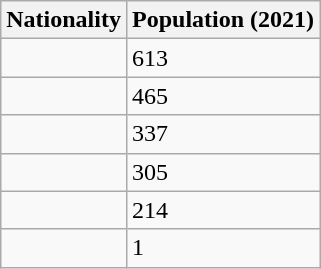<table class="wikitable floatright">
<tr>
<th>Nationality</th>
<th>Population (2021)</th>
</tr>
<tr>
<td></td>
<td>613</td>
</tr>
<tr>
<td></td>
<td>465</td>
</tr>
<tr>
<td></td>
<td>337</td>
</tr>
<tr>
<td></td>
<td>305</td>
</tr>
<tr>
<td></td>
<td>214</td>
</tr>
<tr>
<td></td>
<td>1</td>
</tr>
</table>
